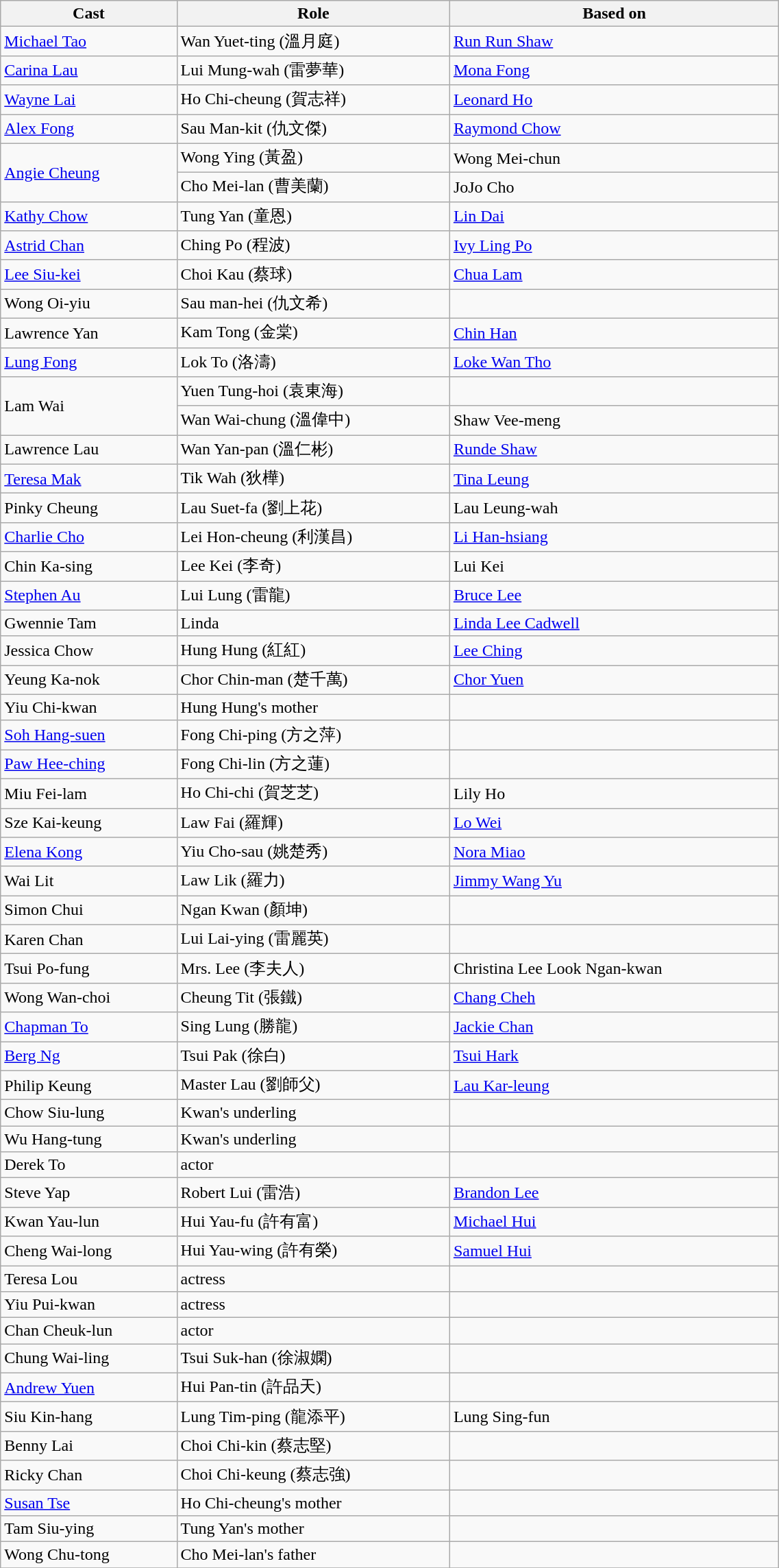<table class="wikitable" width="60%">
<tr>
<th>Cast</th>
<th>Role</th>
<th>Based on</th>
</tr>
<tr>
<td><a href='#'>Michael Tao</a></td>
<td>Wan Yuet-ting (溫月庭)</td>
<td><a href='#'>Run Run Shaw</a></td>
</tr>
<tr>
<td><a href='#'>Carina Lau</a></td>
<td>Lui Mung-wah (雷夢華)</td>
<td><a href='#'>Mona Fong</a></td>
</tr>
<tr>
<td><a href='#'>Wayne Lai</a></td>
<td>Ho Chi-cheung (賀志祥)</td>
<td><a href='#'>Leonard Ho</a></td>
</tr>
<tr>
<td><a href='#'>Alex Fong</a></td>
<td>Sau Man-kit (仇文傑)</td>
<td><a href='#'>Raymond Chow</a></td>
</tr>
<tr>
<td rowspan=2><a href='#'>Angie Cheung</a></td>
<td>Wong Ying (黃盈)</td>
<td>Wong Mei-chun</td>
</tr>
<tr>
<td>Cho Mei-lan (曹美蘭)</td>
<td>JoJo Cho</td>
</tr>
<tr>
<td><a href='#'>Kathy Chow</a></td>
<td>Tung Yan (童恩)</td>
<td><a href='#'>Lin Dai</a></td>
</tr>
<tr>
<td><a href='#'>Astrid Chan</a></td>
<td>Ching Po (程波)</td>
<td><a href='#'>Ivy Ling Po</a></td>
</tr>
<tr>
<td><a href='#'>Lee Siu-kei</a></td>
<td>Choi Kau (蔡球)</td>
<td><a href='#'>Chua Lam</a></td>
</tr>
<tr>
<td>Wong Oi-yiu</td>
<td>Sau man-hei (仇文希)</td>
<td></td>
</tr>
<tr>
<td>Lawrence Yan</td>
<td>Kam Tong (金棠)</td>
<td><a href='#'>Chin Han</a></td>
</tr>
<tr>
<td><a href='#'>Lung Fong</a></td>
<td>Lok To (洛濤)</td>
<td><a href='#'>Loke Wan Tho</a></td>
</tr>
<tr>
<td rowspan=2>Lam Wai</td>
<td>Yuen Tung-hoi (袁東海)</td>
<td></td>
</tr>
<tr>
<td>Wan Wai-chung (溫偉中)</td>
<td>Shaw Vee-meng</td>
</tr>
<tr>
<td>Lawrence Lau</td>
<td>Wan Yan-pan (溫仁彬)</td>
<td><a href='#'>Runde Shaw</a></td>
</tr>
<tr>
<td><a href='#'>Teresa Mak</a></td>
<td>Tik Wah (狄樺)</td>
<td><a href='#'>Tina Leung</a></td>
</tr>
<tr>
<td>Pinky Cheung</td>
<td>Lau Suet-fa (劉上花)</td>
<td>Lau Leung-wah</td>
</tr>
<tr>
<td><a href='#'>Charlie Cho</a></td>
<td>Lei Hon-cheung (利漢昌)</td>
<td><a href='#'>Li Han-hsiang</a></td>
</tr>
<tr>
<td>Chin Ka-sing</td>
<td>Lee Kei (李奇)</td>
<td>Lui Kei</td>
</tr>
<tr>
<td><a href='#'>Stephen Au</a></td>
<td>Lui Lung (雷龍)</td>
<td><a href='#'>Bruce Lee</a></td>
</tr>
<tr>
<td>Gwennie Tam</td>
<td>Linda</td>
<td><a href='#'>Linda Lee Cadwell</a></td>
</tr>
<tr>
<td>Jessica Chow</td>
<td>Hung Hung (紅紅)</td>
<td><a href='#'>Lee Ching</a></td>
</tr>
<tr>
<td>Yeung Ka-nok</td>
<td>Chor Chin-man (楚千萬)</td>
<td><a href='#'>Chor Yuen</a></td>
</tr>
<tr>
<td>Yiu Chi-kwan</td>
<td>Hung Hung's mother</td>
<td></td>
</tr>
<tr>
<td><a href='#'>Soh Hang-suen</a></td>
<td>Fong Chi-ping (方之萍)</td>
<td></td>
</tr>
<tr>
<td><a href='#'>Paw Hee-ching</a></td>
<td>Fong Chi-lin (方之蓮)</td>
<td></td>
</tr>
<tr>
<td>Miu Fei-lam</td>
<td>Ho Chi-chi (賀芝芝)</td>
<td>Lily Ho</td>
</tr>
<tr>
<td>Sze Kai-keung</td>
<td>Law Fai (羅輝)</td>
<td><a href='#'>Lo Wei</a></td>
</tr>
<tr>
<td><a href='#'>Elena Kong</a></td>
<td>Yiu Cho-sau (姚楚秀)</td>
<td><a href='#'>Nora Miao</a></td>
</tr>
<tr>
<td>Wai Lit</td>
<td>Law Lik (羅力)</td>
<td><a href='#'>Jimmy Wang Yu</a></td>
</tr>
<tr>
<td>Simon Chui</td>
<td>Ngan Kwan (顏坤)</td>
<td></td>
</tr>
<tr>
<td>Karen Chan</td>
<td>Lui Lai-ying (雷麗英)</td>
<td></td>
</tr>
<tr>
<td>Tsui Po-fung</td>
<td>Mrs. Lee (李夫人)</td>
<td>Christina Lee Look Ngan-kwan</td>
</tr>
<tr>
<td>Wong Wan-choi</td>
<td>Cheung Tit (張鐵)</td>
<td><a href='#'>Chang Cheh</a></td>
</tr>
<tr>
<td><a href='#'>Chapman To</a></td>
<td>Sing Lung (勝龍)</td>
<td><a href='#'>Jackie Chan</a></td>
</tr>
<tr>
<td><a href='#'>Berg Ng</a></td>
<td>Tsui Pak (徐白)</td>
<td><a href='#'>Tsui Hark</a></td>
</tr>
<tr>
<td>Philip Keung</td>
<td>Master Lau (劉師父)</td>
<td><a href='#'>Lau Kar-leung</a></td>
</tr>
<tr>
<td>Chow Siu-lung</td>
<td>Kwan's underling</td>
<td></td>
</tr>
<tr>
<td>Wu Hang-tung</td>
<td>Kwan's underling</td>
<td></td>
</tr>
<tr>
<td>Derek To</td>
<td>actor</td>
<td></td>
</tr>
<tr>
<td>Steve Yap</td>
<td>Robert Lui (雷浩)</td>
<td><a href='#'>Brandon Lee</a></td>
</tr>
<tr>
<td>Kwan Yau-lun</td>
<td>Hui Yau-fu (許有富)</td>
<td><a href='#'>Michael Hui</a></td>
</tr>
<tr>
<td>Cheng Wai-long</td>
<td>Hui Yau-wing (許有榮)</td>
<td><a href='#'>Samuel Hui</a></td>
</tr>
<tr>
<td>Teresa Lou</td>
<td>actress</td>
<td></td>
</tr>
<tr>
<td>Yiu Pui-kwan</td>
<td>actress</td>
<td></td>
</tr>
<tr>
<td>Chan Cheuk-lun</td>
<td>actor</td>
<td></td>
</tr>
<tr>
<td>Chung Wai-ling</td>
<td>Tsui Suk-han (徐淑嫻)</td>
<td></td>
</tr>
<tr>
<td><a href='#'>Andrew Yuen</a></td>
<td>Hui Pan-tin (許品天)</td>
<td></td>
</tr>
<tr>
<td>Siu Kin-hang</td>
<td>Lung Tim-ping (龍添平)</td>
<td>Lung Sing-fun</td>
</tr>
<tr>
<td>Benny Lai</td>
<td>Choi Chi-kin (蔡志堅)</td>
<td></td>
</tr>
<tr>
<td>Ricky Chan</td>
<td>Choi Chi-keung (蔡志強)</td>
<td></td>
</tr>
<tr>
<td><a href='#'>Susan Tse</a></td>
<td>Ho Chi-cheung's mother</td>
<td></td>
</tr>
<tr>
<td>Tam Siu-ying</td>
<td>Tung Yan's mother</td>
<td></td>
</tr>
<tr>
<td>Wong Chu-tong</td>
<td>Cho Mei-lan's father</td>
<td></td>
</tr>
<tr>
</tr>
</table>
